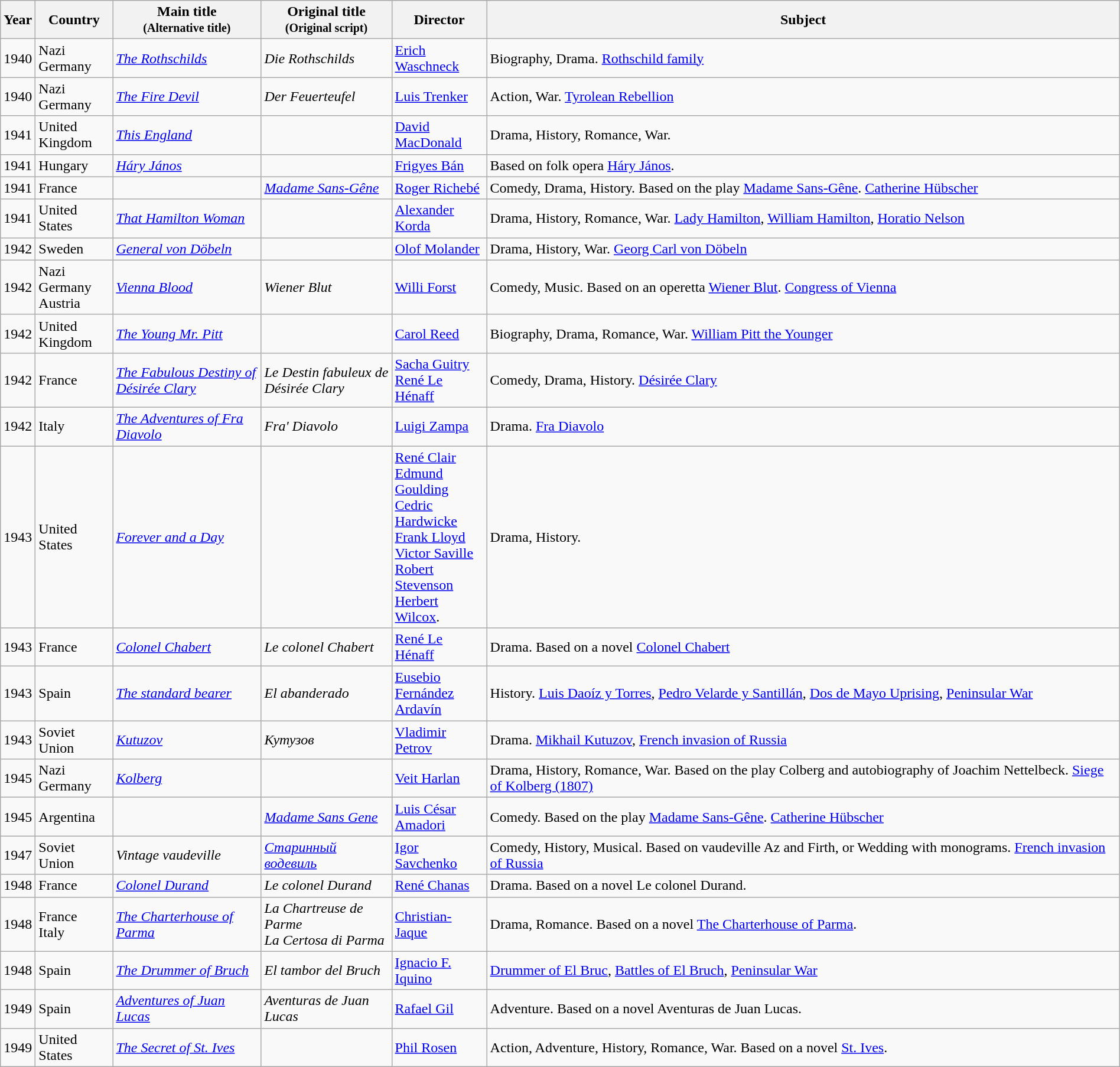<table class="wikitable sortable" style="width:100%;">
<tr>
<th>Year</th>
<th width= 80>Country</th>
<th class="unsortable" style="width:160px;">Main title<br><small>(Alternative title)</small></th>
<th class="unsortable" style="width:140px;">Original title<br><small>(Original script)</small></th>
<th width=100>Director</th>
<th class="unsortable">Subject</th>
</tr>
<tr>
<td>1940</td>
<td>Nazi Germany</td>
<td><em><a href='#'>The Rothschilds</a></em></td>
<td><em>Die Rothschilds</em></td>
<td><a href='#'>Erich Waschneck</a></td>
<td>Biography, Drama. <a href='#'>Rothschild family</a></td>
</tr>
<tr>
<td>1940</td>
<td>Nazi Germany</td>
<td><em><a href='#'>The Fire Devil</a></em></td>
<td><em>Der Feuerteufel</em></td>
<td><a href='#'>Luis Trenker</a></td>
<td>Action, War. <a href='#'>Tyrolean Rebellion</a></td>
</tr>
<tr>
<td>1941</td>
<td>United Kingdom</td>
<td><em><a href='#'>This England</a></em></td>
<td></td>
<td><a href='#'>David MacDonald</a></td>
<td>Drama, History, Romance, War.</td>
</tr>
<tr>
<td>1941</td>
<td>Hungary</td>
<td><em><a href='#'>Háry János</a></em></td>
<td></td>
<td><a href='#'>Frigyes Bán</a></td>
<td>Based on folk opera <a href='#'>Háry János</a>.</td>
</tr>
<tr>
<td>1941</td>
<td>France</td>
<td></td>
<td><em><a href='#'>Madame Sans-Gêne</a></em></td>
<td><a href='#'>Roger Richebé</a></td>
<td>Comedy, Drama, History. Based on the play <a href='#'>Madame Sans-Gêne</a>. <a href='#'>Catherine Hübscher</a></td>
</tr>
<tr>
<td>1941</td>
<td>United States</td>
<td><em><a href='#'>That Hamilton Woman</a></em></td>
<td></td>
<td><a href='#'>Alexander Korda</a></td>
<td>Drama, History, Romance, War. <a href='#'>Lady Hamilton</a>, <a href='#'>William Hamilton</a>, <a href='#'>Horatio Nelson</a></td>
</tr>
<tr>
<td>1942</td>
<td>Sweden</td>
<td><em><a href='#'>General von Döbeln</a></em></td>
<td></td>
<td><a href='#'>Olof Molander</a></td>
<td>Drama, History, War. <a href='#'>Georg Carl von Döbeln</a></td>
</tr>
<tr>
<td>1942</td>
<td>Nazi Germany<br>Austria</td>
<td><em><a href='#'>Vienna Blood</a></em></td>
<td><em>Wiener Blut</em></td>
<td><a href='#'>Willi Forst</a></td>
<td>Comedy, Music. Based on an operetta <a href='#'>Wiener Blut</a>. <a href='#'>Congress of Vienna</a></td>
</tr>
<tr>
<td>1942</td>
<td>United Kingdom</td>
<td><em><a href='#'>The Young Mr. Pitt</a></em></td>
<td></td>
<td><a href='#'>Carol Reed</a></td>
<td>Biography, Drama, Romance, War. <a href='#'>William Pitt the Younger</a></td>
</tr>
<tr>
<td>1942</td>
<td>France</td>
<td><em><a href='#'>The Fabulous Destiny of Désirée Clary</a></em></td>
<td><em>Le Destin fabuleux de Désirée Clary</em></td>
<td><a href='#'>Sacha Guitry</a><br><a href='#'>René Le Hénaff</a></td>
<td>Comedy, Drama, History. <a href='#'>Désirée Clary</a></td>
</tr>
<tr>
<td>1942</td>
<td>Italy</td>
<td><em><a href='#'>The Adventures of Fra Diavolo</a></em></td>
<td><em>Fra' Diavolo</em></td>
<td><a href='#'>Luigi Zampa</a></td>
<td>Drama. <a href='#'>Fra Diavolo</a></td>
</tr>
<tr>
<td>1943</td>
<td>United States</td>
<td><em><a href='#'>Forever and a Day</a></em></td>
<td></td>
<td><a href='#'>René Clair</a><br><a href='#'>Edmund Goulding</a><br><a href='#'>Cedric Hardwicke</a><br><a href='#'>Frank Lloyd</a><br><a href='#'>Victor Saville</a><br><a href='#'>Robert Stevenson</a><br><a href='#'>Herbert Wilcox</a>.</td>
<td>Drama, History.</td>
</tr>
<tr>
<td>1943</td>
<td>France</td>
<td><em><a href='#'>Colonel Chabert</a></em></td>
<td><em>Le colonel Chabert</em></td>
<td><a href='#'>René Le Hénaff</a></td>
<td>Drama. Based on a novel <a href='#'>Colonel Chabert</a></td>
</tr>
<tr>
<td>1943</td>
<td>Spain</td>
<td><em><a href='#'>The standard bearer</a></em></td>
<td><em>El abanderado</em></td>
<td><a href='#'>Eusebio Fernández Ardavín</a></td>
<td>History. <a href='#'>Luis Daoíz y Torres</a>, <a href='#'>Pedro Velarde y Santillán</a>, <a href='#'>Dos de Mayo Uprising</a>, <a href='#'>Peninsular War</a></td>
</tr>
<tr>
<td>1943</td>
<td>Soviet Union</td>
<td><em><a href='#'>Kutuzov</a></em></td>
<td><em>Кутузов</em></td>
<td><a href='#'>Vladimir Petrov</a></td>
<td>Drama. <a href='#'>Mikhail Kutuzov</a>, <a href='#'>French invasion of Russia</a></td>
</tr>
<tr>
<td>1945</td>
<td>Nazi Germany</td>
<td><em><a href='#'>Kolberg</a></em></td>
<td></td>
<td><a href='#'>Veit Harlan</a></td>
<td>Drama, History, Romance, War. Based on the play Colberg and autobiography of Joachim Nettelbeck. <a href='#'>Siege of Kolberg (1807)</a></td>
</tr>
<tr>
<td>1945</td>
<td>Argentina</td>
<td></td>
<td><em><a href='#'>Madame Sans Gene</a></em></td>
<td><a href='#'>Luis César Amadori</a></td>
<td>Comedy. Based on the play <a href='#'>Madame Sans-Gêne</a>. <a href='#'>Catherine Hübscher</a></td>
</tr>
<tr>
<td>1947</td>
<td>Soviet Union</td>
<td><em>Vintage vaudeville</em></td>
<td><em><a href='#'>Старинный водевиль</a></em></td>
<td><a href='#'>Igor Savchenko</a></td>
<td>Comedy, History, Musical. Based on vaudeville Az and Firth, or Wedding with monograms. <a href='#'>French invasion of Russia</a></td>
</tr>
<tr>
<td>1948</td>
<td>France</td>
<td><em><a href='#'>Colonel Durand</a></em></td>
<td><em>Le colonel Durand</em></td>
<td><a href='#'>René Chanas</a></td>
<td>Drama. Based on a novel Le colonel Durand.</td>
</tr>
<tr>
<td>1948</td>
<td>France<br>Italy</td>
<td><em><a href='#'>The Charterhouse of Parma</a></em></td>
<td><em>La Chartreuse de Parme</em><br><em>La Certosa di Parma</em></td>
<td><a href='#'>Christian-Jaque</a></td>
<td>Drama, Romance. Based on a novel <a href='#'>The Charterhouse of Parma</a>.</td>
</tr>
<tr>
<td>1948</td>
<td>Spain</td>
<td><em><a href='#'>The Drummer of Bruch</a></em></td>
<td><em>El tambor del Bruch</em></td>
<td><a href='#'>Ignacio F. Iquino</a></td>
<td><a href='#'>Drummer of El Bruc</a>, <a href='#'>Battles of El Bruch</a>, <a href='#'>Peninsular War</a></td>
</tr>
<tr>
<td>1949</td>
<td>Spain</td>
<td><em><a href='#'>Adventures of Juan Lucas</a></em></td>
<td><em>Aventuras de Juan Lucas</em></td>
<td><a href='#'>Rafael Gil</a></td>
<td>Adventure. Based on a novel Aventuras de Juan Lucas.</td>
</tr>
<tr>
<td>1949</td>
<td>United States</td>
<td><em><a href='#'>The Secret of St. Ives</a></em></td>
<td></td>
<td><a href='#'>Phil Rosen</a></td>
<td>Action, Adventure, History, Romance, War. Based on a novel <a href='#'>St. Ives</a>.</td>
</tr>
</table>
